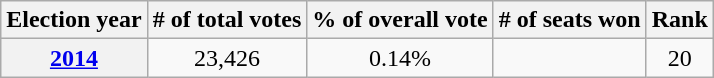<table class="wikitable">
<tr>
<th>Election year</th>
<th># of total votes</th>
<th>% of overall vote</th>
<th># of seats won</th>
<th>Rank</th>
</tr>
<tr>
<th><a href='#'>2014</a></th>
<td style="text-align:center;">23,426 </td>
<td style="text-align:center;">0.14% </td>
<td style="text-align:center;"></td>
<td style="text-align:center;">20 </td>
</tr>
</table>
